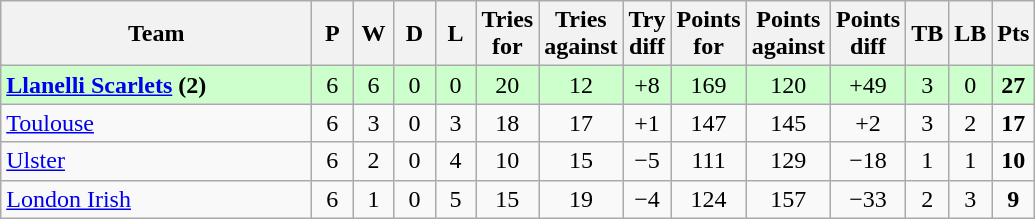<table class="wikitable" style="text-align:center">
<tr>
<th width="200">Team</th>
<th width="20">P</th>
<th width="20">W</th>
<th width="20">D</th>
<th width="20">L</th>
<th width="20">Tries for</th>
<th width="20">Tries against</th>
<th width="20">Try diff</th>
<th width="20">Points for</th>
<th width="20">Points against</th>
<th width="25">Points diff</th>
<th width="20">TB</th>
<th width="20">LB</th>
<th width="20">Pts</th>
</tr>
<tr bgcolor=#ccffcc>
<td align=left> <strong><a href='#'>Llanelli Scarlets</a> (2)</strong></td>
<td>6</td>
<td>6</td>
<td>0</td>
<td>0</td>
<td>20</td>
<td>12</td>
<td>+8</td>
<td>169</td>
<td>120</td>
<td>+49</td>
<td>3</td>
<td>0</td>
<td><strong>27</strong></td>
</tr>
<tr>
<td align=left> <a href='#'>Toulouse</a></td>
<td>6</td>
<td>3</td>
<td>0</td>
<td>3</td>
<td>18</td>
<td>17</td>
<td>+1</td>
<td>147</td>
<td>145</td>
<td>+2</td>
<td>3</td>
<td>2</td>
<td><strong>17</strong></td>
</tr>
<tr>
<td align=left> <a href='#'>Ulster</a></td>
<td>6</td>
<td>2</td>
<td>0</td>
<td>4</td>
<td>10</td>
<td>15</td>
<td>−5</td>
<td>111</td>
<td>129</td>
<td>−18</td>
<td>1</td>
<td>1</td>
<td><strong>10</strong></td>
</tr>
<tr>
<td align=left> <a href='#'>London Irish</a></td>
<td>6</td>
<td>1</td>
<td>0</td>
<td>5</td>
<td>15</td>
<td>19</td>
<td>−4</td>
<td>124</td>
<td>157</td>
<td>−33</td>
<td>2</td>
<td>3</td>
<td><strong>9</strong></td>
</tr>
</table>
